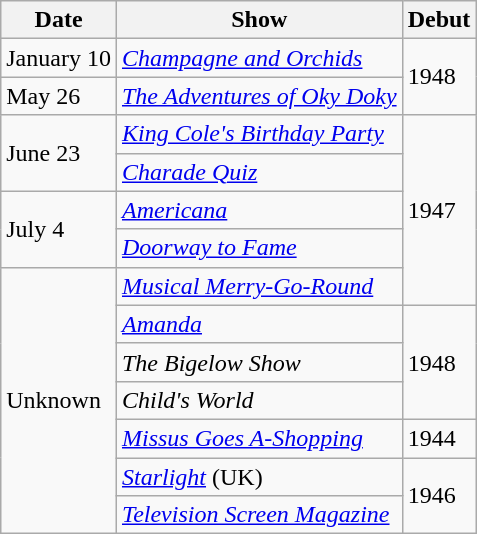<table class="wikitable">
<tr>
<th>Date</th>
<th>Show</th>
<th>Debut</th>
</tr>
<tr>
<td>January 10</td>
<td><em><a href='#'>Champagne and Orchids</a></em></td>
<td rowspan="2">1948</td>
</tr>
<tr>
<td>May 26</td>
<td><em><a href='#'>The Adventures of Oky Doky</a></em></td>
</tr>
<tr>
<td rowspan="2">June 23</td>
<td><em><a href='#'>King Cole's Birthday Party</a></em></td>
<td rowspan="5">1947</td>
</tr>
<tr>
<td><em><a href='#'>Charade Quiz</a></em></td>
</tr>
<tr>
<td rowspan="2">July 4</td>
<td><em><a href='#'>Americana</a></em></td>
</tr>
<tr>
<td><em><a href='#'>Doorway to Fame</a></em></td>
</tr>
<tr>
<td rowspan="7">Unknown</td>
<td><em><a href='#'>Musical Merry-Go-Round</a></em></td>
</tr>
<tr>
<td><em><a href='#'>Amanda</a></em></td>
<td rowspan="3">1948</td>
</tr>
<tr>
<td><em>The Bigelow Show</em></td>
</tr>
<tr>
<td><em>Child's World</em></td>
</tr>
<tr>
<td><em><a href='#'>Missus Goes A-Shopping</a></em></td>
<td>1944</td>
</tr>
<tr>
<td><em><a href='#'>Starlight</a></em> (UK)</td>
<td rowspan="2">1946</td>
</tr>
<tr>
<td><em><a href='#'>Television Screen Magazine</a></em></td>
</tr>
</table>
